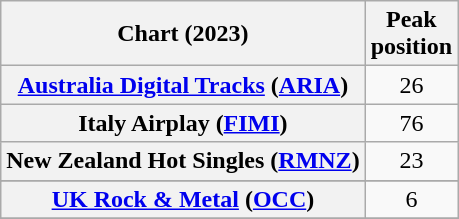<table class="wikitable sortable plainrowheaders" style="text-align:center">
<tr>
<th scope="col">Chart (2023)</th>
<th scope="col">Peak<br>position</th>
</tr>
<tr>
<th scope="row"><a href='#'>Australia Digital Tracks</a> (<a href='#'>ARIA</a>)</th>
<td>26</td>
</tr>
<tr>
<th scope="row">Italy Airplay (<a href='#'>FIMI</a>)</th>
<td>76</td>
</tr>
<tr>
<th scope="row">New Zealand Hot Singles (<a href='#'>RMNZ</a>)</th>
<td>23</td>
</tr>
<tr>
</tr>
<tr>
<th scope="row"><a href='#'>UK Rock & Metal</a> (<a href='#'>OCC</a>)</th>
<td>6</td>
</tr>
<tr>
</tr>
</table>
